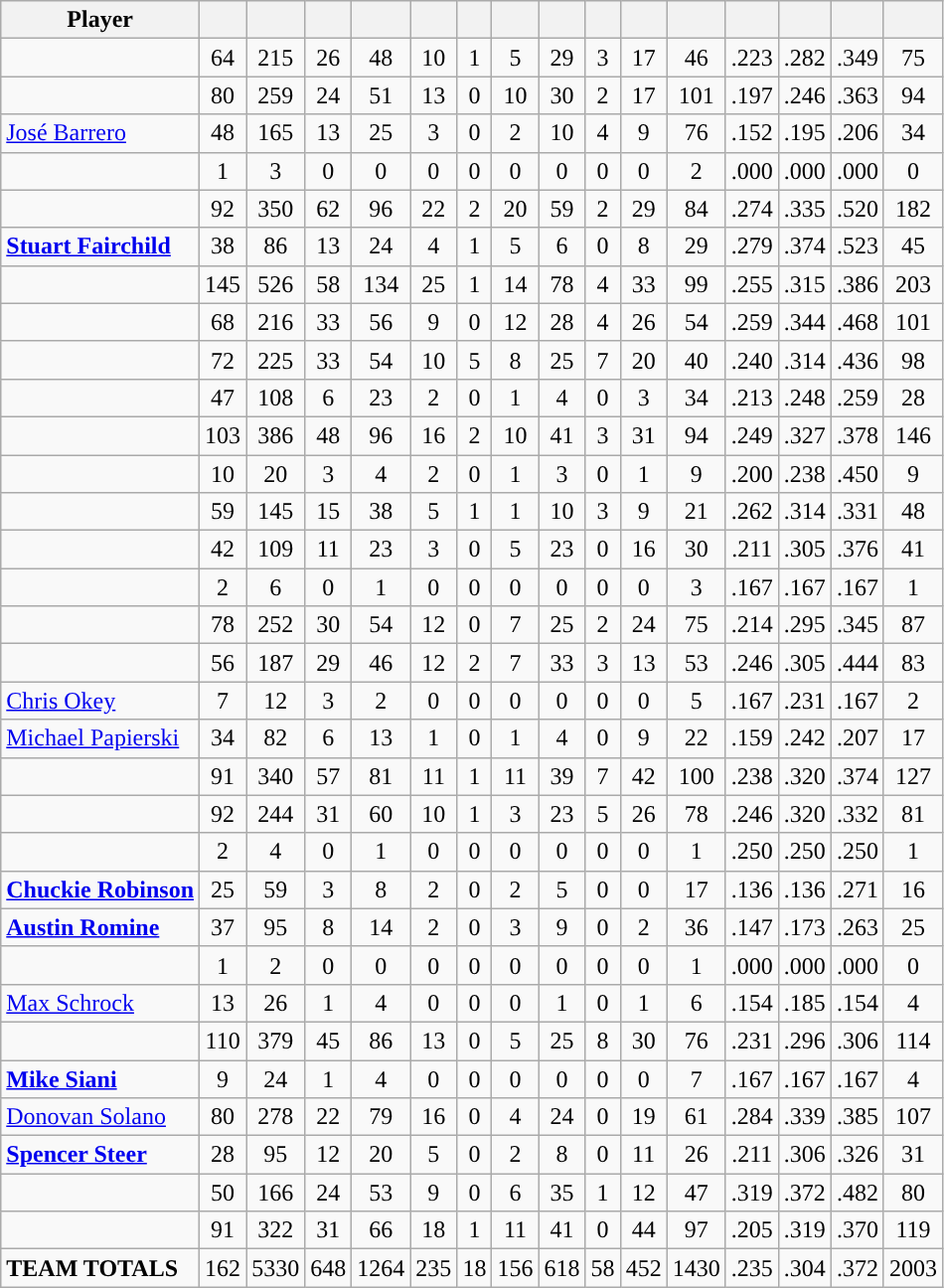<table class="wikitable sortable" style="text-align:center;">
<tr>
<th>Player</th>
<th></th>
<th></th>
<th></th>
<th></th>
<th></th>
<th></th>
<th></th>
<th></th>
<th></th>
<th></th>
<th></th>
<th></th>
<th></th>
<th></th>
<th></th>
</tr>
<tr>
<td align=left></td>
<td>64</td>
<td>215</td>
<td>26</td>
<td>48</td>
<td>10</td>
<td>1</td>
<td>5</td>
<td>29</td>
<td>3</td>
<td>17</td>
<td>46</td>
<td>.223</td>
<td>.282</td>
<td>.349</td>
<td>75</td>
</tr>
<tr>
<td align=left><strong></strong></td>
<td>80</td>
<td>259</td>
<td>24</td>
<td>51</td>
<td>13</td>
<td>0</td>
<td>10</td>
<td>30</td>
<td>2</td>
<td>17</td>
<td>101</td>
<td>.197</td>
<td>.246</td>
<td>.363</td>
<td>94</td>
</tr>
<tr>
<td align=left><a href='#'>José Barrero</a></td>
<td>48</td>
<td>165</td>
<td>13</td>
<td>25</td>
<td>3</td>
<td>0</td>
<td>2</td>
<td>10</td>
<td>4</td>
<td>9</td>
<td>76</td>
<td>.152</td>
<td>.195</td>
<td>.206</td>
<td>34</td>
</tr>
<tr>
<td align=left></td>
<td>1</td>
<td>3</td>
<td>0</td>
<td>0</td>
<td>0</td>
<td>0</td>
<td>0</td>
<td>0</td>
<td>0</td>
<td>0</td>
<td>2</td>
<td>.000</td>
<td>.000</td>
<td>.000</td>
<td>0</td>
</tr>
<tr>
<td align=left></td>
<td>92</td>
<td>350</td>
<td>62</td>
<td>96</td>
<td>22</td>
<td>2</td>
<td>20</td>
<td>59</td>
<td>2</td>
<td>29</td>
<td>84</td>
<td>.274</td>
<td>.335</td>
<td>.520</td>
<td>182</td>
</tr>
<tr>
<td align=left><strong><a href='#'>Stuart Fairchild</a></strong></td>
<td>38</td>
<td>86</td>
<td>13</td>
<td>24</td>
<td>4</td>
<td>1</td>
<td>5</td>
<td>6</td>
<td>0</td>
<td>8</td>
<td>29</td>
<td>.279</td>
<td>.374</td>
<td>.523</td>
<td>45</td>
</tr>
<tr>
<td align=left><strong></strong></td>
<td>145</td>
<td>526</td>
<td>58</td>
<td>134</td>
<td>25</td>
<td>1</td>
<td>14</td>
<td>78</td>
<td>4</td>
<td>33</td>
<td>99</td>
<td>.255</td>
<td>.315</td>
<td>.386</td>
<td>203</td>
</tr>
<tr>
<td align=left></td>
<td>68</td>
<td>216</td>
<td>33</td>
<td>56</td>
<td>9</td>
<td>0</td>
<td>12</td>
<td>28</td>
<td>4</td>
<td>26</td>
<td>54</td>
<td>.259</td>
<td>.344</td>
<td>.468</td>
<td>101</td>
</tr>
<tr>
<td align=left><strong></strong></td>
<td>72</td>
<td>225</td>
<td>33</td>
<td>54</td>
<td>10</td>
<td>5</td>
<td>8</td>
<td>25</td>
<td>7</td>
<td>20</td>
<td>40</td>
<td>.240</td>
<td>.314</td>
<td>.436</td>
<td>98</td>
</tr>
<tr>
<td align=left><strong></strong></td>
<td>47</td>
<td>108</td>
<td>6</td>
<td>23</td>
<td>2</td>
<td>0</td>
<td>1</td>
<td>4</td>
<td>0</td>
<td>3</td>
<td>34</td>
<td>.213</td>
<td>.248</td>
<td>.259</td>
<td>28</td>
</tr>
<tr>
<td align=left></td>
<td>103</td>
<td>386</td>
<td>48</td>
<td>96</td>
<td>16</td>
<td>2</td>
<td>10</td>
<td>41</td>
<td>3</td>
<td>31</td>
<td>94</td>
<td>.249</td>
<td>.327</td>
<td>.378</td>
<td>146</td>
</tr>
<tr>
<td align=left></td>
<td>10</td>
<td>20</td>
<td>3</td>
<td>4</td>
<td>2</td>
<td>0</td>
<td>1</td>
<td>3</td>
<td>0</td>
<td>1</td>
<td>9</td>
<td>.200</td>
<td>.238</td>
<td>.450</td>
<td>9</td>
</tr>
<tr>
<td align=left><strong></strong></td>
<td>59</td>
<td>145</td>
<td>15</td>
<td>38</td>
<td>5</td>
<td>1</td>
<td>1</td>
<td>10</td>
<td>3</td>
<td>9</td>
<td>21</td>
<td>.262</td>
<td>.314</td>
<td>.331</td>
<td>48</td>
</tr>
<tr>
<td align=left><strong></strong></td>
<td>42</td>
<td>109</td>
<td>11</td>
<td>23</td>
<td>3</td>
<td>0</td>
<td>5</td>
<td>23</td>
<td>0</td>
<td>16</td>
<td>30</td>
<td>.211</td>
<td>.305</td>
<td>.376</td>
<td>41</td>
</tr>
<tr>
<td align=left><strong></strong></td>
<td>2</td>
<td>6</td>
<td>0</td>
<td>1</td>
<td>0</td>
<td>0</td>
<td>0</td>
<td>0</td>
<td>0</td>
<td>0</td>
<td>3</td>
<td>.167</td>
<td>.167</td>
<td>.167</td>
<td>1</td>
</tr>
<tr>
<td align=left><strong></strong></td>
<td>78</td>
<td>252</td>
<td>30</td>
<td>54</td>
<td>12</td>
<td>0</td>
<td>7</td>
<td>25</td>
<td>2</td>
<td>24</td>
<td>75</td>
<td>.214</td>
<td>.295</td>
<td>.345</td>
<td>87</td>
</tr>
<tr>
<td align=left><strong></strong></td>
<td>56</td>
<td>187</td>
<td>29</td>
<td>46</td>
<td>12</td>
<td>2</td>
<td>7</td>
<td>33</td>
<td>3</td>
<td>13</td>
<td>53</td>
<td>.246</td>
<td>.305</td>
<td>.444</td>
<td>83</td>
</tr>
<tr>
<td align=left><a href='#'>Chris Okey</a></td>
<td>7</td>
<td>12</td>
<td>3</td>
<td>2</td>
<td>0</td>
<td>0</td>
<td>0</td>
<td>0</td>
<td>0</td>
<td>0</td>
<td>5</td>
<td>.167</td>
<td>.231</td>
<td>.167</td>
<td>2</td>
</tr>
<tr>
<td align=left><a href='#'>Michael Papierski</a></td>
<td>34</td>
<td>82</td>
<td>6</td>
<td>13</td>
<td>1</td>
<td>0</td>
<td>1</td>
<td>4</td>
<td>0</td>
<td>9</td>
<td>22</td>
<td>.159</td>
<td>.242</td>
<td>.207</td>
<td>17</td>
</tr>
<tr>
<td align=left><strong></strong></td>
<td>91</td>
<td>340</td>
<td>57</td>
<td>81</td>
<td>11</td>
<td>1</td>
<td>11</td>
<td>39</td>
<td>7</td>
<td>42</td>
<td>100</td>
<td>.238</td>
<td>.320</td>
<td>.374</td>
<td>127</td>
</tr>
<tr>
<td align=left><strong></strong></td>
<td>92</td>
<td>244</td>
<td>31</td>
<td>60</td>
<td>10</td>
<td>1</td>
<td>3</td>
<td>23</td>
<td>5</td>
<td>26</td>
<td>78</td>
<td>.246</td>
<td>.320</td>
<td>.332</td>
<td>81</td>
</tr>
<tr>
<td align=left></td>
<td>2</td>
<td>4</td>
<td>0</td>
<td>1</td>
<td>0</td>
<td>0</td>
<td>0</td>
<td>0</td>
<td>0</td>
<td>0</td>
<td>1</td>
<td>.250</td>
<td>.250</td>
<td>.250</td>
<td>1</td>
</tr>
<tr>
<td align=left><strong><a href='#'>Chuckie Robinson</a></strong></td>
<td>25</td>
<td>59</td>
<td>3</td>
<td>8</td>
<td>2</td>
<td>0</td>
<td>2</td>
<td>5</td>
<td>0</td>
<td>0</td>
<td>17</td>
<td>.136</td>
<td>.136</td>
<td>.271</td>
<td>16</td>
</tr>
<tr>
<td align=left><strong><a href='#'>Austin Romine</a></strong></td>
<td>37</td>
<td>95</td>
<td>8</td>
<td>14</td>
<td>2</td>
<td>0</td>
<td>3</td>
<td>9</td>
<td>0</td>
<td>2</td>
<td>36</td>
<td>.147</td>
<td>.173</td>
<td>.263</td>
<td>25</td>
</tr>
<tr>
<td align=left></td>
<td>1</td>
<td>2</td>
<td>0</td>
<td>0</td>
<td>0</td>
<td>0</td>
<td>0</td>
<td>0</td>
<td>0</td>
<td>0</td>
<td>1</td>
<td>.000</td>
<td>.000</td>
<td>.000</td>
<td>0</td>
</tr>
<tr>
<td align=left><a href='#'>Max Schrock</a></td>
<td>13</td>
<td>26</td>
<td>1</td>
<td>4</td>
<td>0</td>
<td>0</td>
<td>0</td>
<td>1</td>
<td>0</td>
<td>1</td>
<td>6</td>
<td>.154</td>
<td>.185</td>
<td>.154</td>
<td>4</td>
</tr>
<tr>
<td align=left></td>
<td>110</td>
<td>379</td>
<td>45</td>
<td>86</td>
<td>13</td>
<td>0</td>
<td>5</td>
<td>25</td>
<td>8</td>
<td>30</td>
<td>76</td>
<td>.231</td>
<td>.296</td>
<td>.306</td>
<td>114</td>
</tr>
<tr>
<td align=left><strong><a href='#'>Mike Siani</a></strong></td>
<td>9</td>
<td>24</td>
<td>1</td>
<td>4</td>
<td>0</td>
<td>0</td>
<td>0</td>
<td>0</td>
<td>0</td>
<td>0</td>
<td>7</td>
<td>.167</td>
<td>.167</td>
<td>.167</td>
<td>4</td>
</tr>
<tr>
<td align=left><a href='#'>Donovan Solano</a></td>
<td>80</td>
<td>278</td>
<td>22</td>
<td>79</td>
<td>16</td>
<td>0</td>
<td>4</td>
<td>24</td>
<td>0</td>
<td>19</td>
<td>61</td>
<td>.284</td>
<td>.339</td>
<td>.385</td>
<td>107</td>
</tr>
<tr>
<td align=left><strong><a href='#'>Spencer Steer</a></strong></td>
<td>28</td>
<td>95</td>
<td>12</td>
<td>20</td>
<td>5</td>
<td>0</td>
<td>2</td>
<td>8</td>
<td>0</td>
<td>11</td>
<td>26</td>
<td>.211</td>
<td>.306</td>
<td>.326</td>
<td>31</td>
</tr>
<tr>
<td align=left><strong></strong></td>
<td>50</td>
<td>166</td>
<td>24</td>
<td>53</td>
<td>9</td>
<td>0</td>
<td>6</td>
<td>35</td>
<td>1</td>
<td>12</td>
<td>47</td>
<td>.319</td>
<td>.372</td>
<td>.482</td>
<td>80</td>
</tr>
<tr>
<td align=left><strong></strong></td>
<td>91</td>
<td>322</td>
<td>31</td>
<td>66</td>
<td>18</td>
<td>1</td>
<td>11</td>
<td>41</td>
<td>0</td>
<td>44</td>
<td>97</td>
<td>.205</td>
<td>.319</td>
<td>.370</td>
<td>119</td>
</tr>
<tr class="sortbottom">
<td align="left"><strong>TEAM TOTALS</strong></td>
<td>162</td>
<td>5330</td>
<td>648</td>
<td>1264</td>
<td>235</td>
<td>18</td>
<td>156</td>
<td>618</td>
<td>58</td>
<td>452</td>
<td>1430</td>
<td>.235</td>
<td>.304</td>
<td>.372</td>
<td>2003</td>
</tr>
</table>
